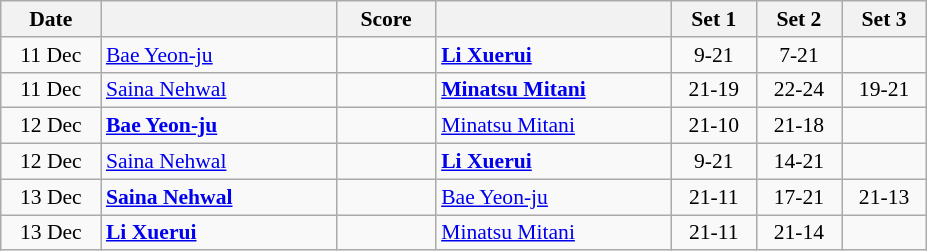<table class="wikitable" style="text-align: center; font-size:90% ">
<tr>
<th width="60">Date</th>
<th align="right" width="150"></th>
<th width="60">Score</th>
<th align="left" width="150"></th>
<th width="50">Set 1</th>
<th width="50">Set 2</th>
<th width="50">Set 3</th>
</tr>
<tr>
<td>11 Dec</td>
<td align=left> <a href='#'>Bae Yeon-ju</a></td>
<td align=center></td>
<td align=left><strong> <a href='#'>Li Xuerui</a></strong></td>
<td>9-21</td>
<td>7-21</td>
<td></td>
</tr>
<tr>
<td>11 Dec</td>
<td align=left> <a href='#'>Saina Nehwal</a></td>
<td align=center></td>
<td align=left><strong> <a href='#'>Minatsu Mitani</a></strong></td>
<td>21-19</td>
<td>22-24</td>
<td>19-21</td>
</tr>
<tr>
<td>12 Dec</td>
<td align=left><strong> <a href='#'>Bae Yeon-ju</a></strong></td>
<td align=center></td>
<td align=left> <a href='#'>Minatsu Mitani</a></td>
<td>21-10</td>
<td>21-18</td>
<td></td>
</tr>
<tr>
<td>12 Dec</td>
<td align=left> <a href='#'>Saina Nehwal</a></td>
<td align=center></td>
<td align=left><strong> <a href='#'>Li Xuerui</a></strong></td>
<td>9-21</td>
<td>14-21</td>
<td></td>
</tr>
<tr>
<td>13 Dec</td>
<td align=left><strong> <a href='#'>Saina Nehwal</a></strong></td>
<td align=center></td>
<td align=left> <a href='#'>Bae Yeon-ju</a></td>
<td>21-11</td>
<td>17-21</td>
<td>21-13</td>
</tr>
<tr>
<td>13 Dec</td>
<td align=left><strong> <a href='#'>Li Xuerui</a></strong></td>
<td align=center></td>
<td align=left> <a href='#'>Minatsu Mitani</a></td>
<td>21-11</td>
<td>21-14</td>
<td></td>
</tr>
</table>
